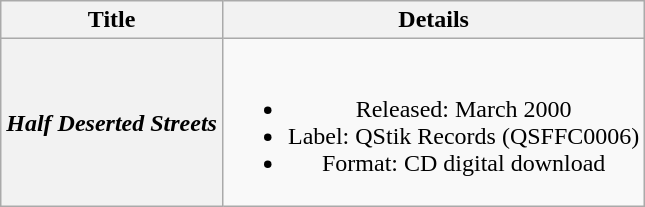<table class="wikitable plainrowheaders" style="text-align:center;" border="1">
<tr>
<th>Title</th>
<th>Details</th>
</tr>
<tr>
<th scope="row"><em>Half Deserted Streets</em></th>
<td><br><ul><li>Released: March 2000</li><li>Label: QStik Records (QSFFC0006)</li><li>Format: CD digital download</li></ul></td>
</tr>
</table>
